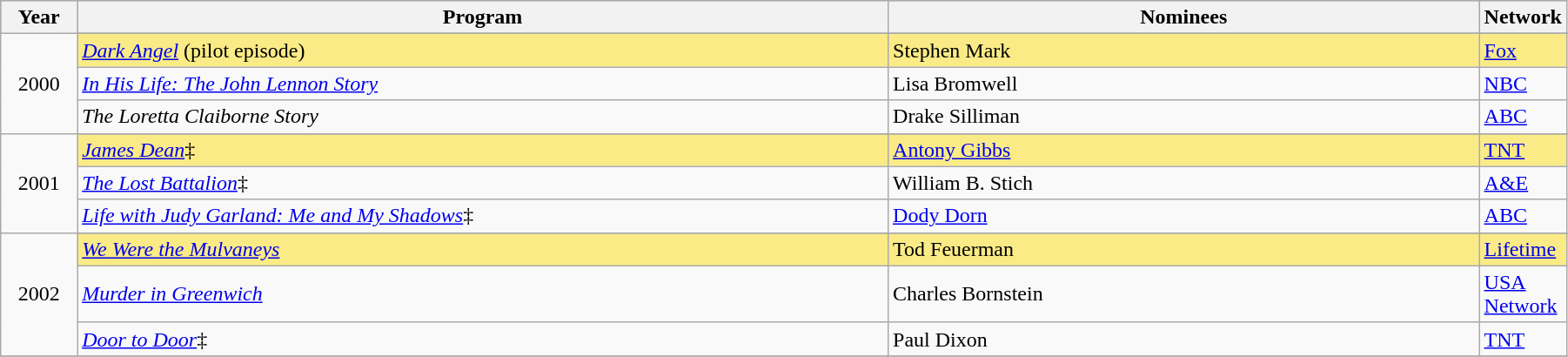<table class="wikitable" style="width:95%">
<tr bgcolor="#bebebe">
<th width="5%">Year</th>
<th width="55%">Program</th>
<th width="40%">Nominees</th>
<th width="5%">Network</th>
</tr>
<tr>
<td rowspan=4 style="text-align:center">2000<br></td>
</tr>
<tr style="background:#FAEB86">
<td><em><a href='#'>Dark Angel</a></em> (pilot episode)</td>
<td>Stephen Mark</td>
<td><a href='#'>Fox</a></td>
</tr>
<tr>
<td><em><a href='#'>In His Life: The John Lennon Story</a></em></td>
<td>Lisa Bromwell</td>
<td><a href='#'>NBC</a></td>
</tr>
<tr>
<td><em>The Loretta Claiborne Story</em></td>
<td>Drake Silliman</td>
<td><a href='#'>ABC</a></td>
</tr>
<tr>
<td rowspan=4 style="text-align:center">2001<br></td>
</tr>
<tr style="background:#FAEB86">
<td><em><a href='#'>James Dean</a></em>‡</td>
<td><a href='#'>Antony Gibbs</a></td>
<td><a href='#'>TNT</a></td>
</tr>
<tr>
<td><em><a href='#'>The Lost Battalion</a></em>‡</td>
<td>William B. Stich</td>
<td><a href='#'>A&E</a></td>
</tr>
<tr>
<td><em><a href='#'>Life with Judy Garland: Me and My Shadows</a></em>‡</td>
<td><a href='#'>Dody Dorn</a></td>
<td><a href='#'>ABC</a></td>
</tr>
<tr>
<td rowspan=4 style="text-align:center">2002<br></td>
</tr>
<tr style="background:#FAEB86">
<td><em><a href='#'>We Were the Mulvaneys</a></em></td>
<td>Tod Feuerman</td>
<td><a href='#'>Lifetime</a></td>
</tr>
<tr>
<td><em><a href='#'>Murder in Greenwich</a></em></td>
<td>Charles Bornstein</td>
<td><a href='#'>USA Network</a></td>
</tr>
<tr>
<td><em><a href='#'>Door to Door</a></em>‡</td>
<td>Paul Dixon</td>
<td><a href='#'>TNT</a></td>
</tr>
<tr>
</tr>
</table>
